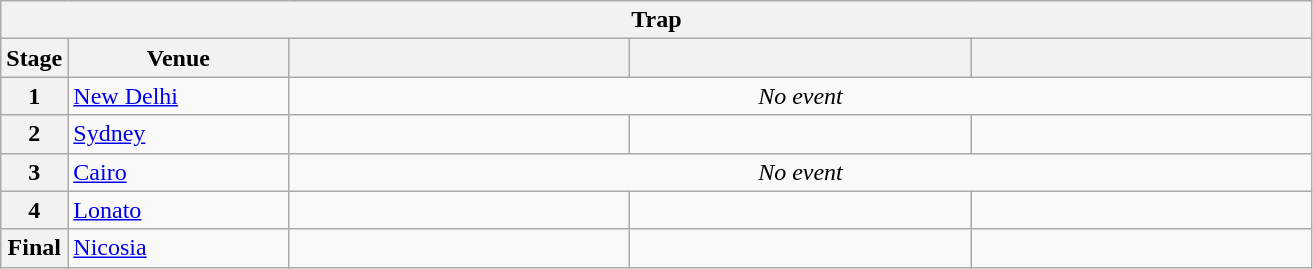<table class="wikitable">
<tr>
<th colspan="5">Trap</th>
</tr>
<tr>
<th>Stage</th>
<th width=140>Venue</th>
<th width=220></th>
<th width=220></th>
<th width=220></th>
</tr>
<tr>
<th>1</th>
<td> <a href='#'>New Delhi</a></td>
<td align = center colspan="3"><em>No event</em></td>
</tr>
<tr>
<th>2</th>
<td> <a href='#'>Sydney</a></td>
<td></td>
<td></td>
<td></td>
</tr>
<tr>
<th>3</th>
<td> <a href='#'>Cairo</a></td>
<td align = center colspan="3"><em>No event</em></td>
</tr>
<tr>
<th>4</th>
<td> <a href='#'>Lonato</a></td>
<td></td>
<td></td>
<td></td>
</tr>
<tr>
<th>Final</th>
<td> <a href='#'>Nicosia</a></td>
<td></td>
<td></td>
<td></td>
</tr>
</table>
